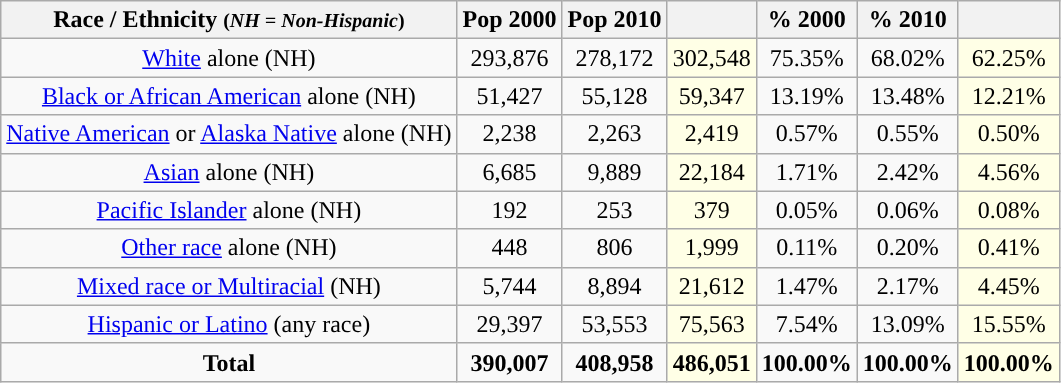<table class="wikitable" style="text-align:center;">
<tr>
<th>Race / Ethnicity <small>(<em>NH = Non-Hispanic</em>)</small></th>
<th>Pop 2000</th>
<th>Pop 2010</th>
<th></th>
<th>% 2000</th>
<th>% 2010</th>
<th></th>
</tr>
<tr>
<td><a href='#'>White</a> alone (NH)</td>
<td>293,876</td>
<td>278,172</td>
<td style='background: #ffffe6;'>302,548</td>
<td>75.35%</td>
<td>68.02%</td>
<td style='background: #ffffe6;'>62.25%</td>
</tr>
<tr>
<td><a href='#'>Black or African American</a> alone (NH)</td>
<td>51,427</td>
<td>55,128</td>
<td style='background: #ffffe6;'>59,347</td>
<td>13.19%</td>
<td>13.48%</td>
<td style='background: #ffffe6;'>12.21%</td>
</tr>
<tr>
<td><a href='#'>Native American</a> or <a href='#'>Alaska Native</a> alone (NH)</td>
<td>2,238</td>
<td>2,263</td>
<td style='background: #ffffe6;'>2,419</td>
<td>0.57%</td>
<td>0.55%</td>
<td style='background: #ffffe6;'>0.50%</td>
</tr>
<tr>
<td><a href='#'>Asian</a> alone (NH)</td>
<td>6,685</td>
<td>9,889</td>
<td style='background: #ffffe6;'>22,184</td>
<td>1.71%</td>
<td>2.42%</td>
<td style='background: #ffffe6;'>4.56%</td>
</tr>
<tr>
<td><a href='#'>Pacific Islander</a> alone (NH)</td>
<td>192</td>
<td>253</td>
<td style='background: #ffffe6;'>379</td>
<td>0.05%</td>
<td>0.06%</td>
<td style='background: #ffffe6;'>0.08%</td>
</tr>
<tr>
<td><a href='#'>Other race</a> alone (NH)</td>
<td>448</td>
<td>806</td>
<td style='background: #ffffe6;'>1,999</td>
<td>0.11%</td>
<td>0.20%</td>
<td style='background: #ffffe6;'>0.41%</td>
</tr>
<tr>
<td><a href='#'>Mixed race or Multiracial</a> (NH)</td>
<td>5,744</td>
<td>8,894</td>
<td style='background: #ffffe6;'>21,612</td>
<td>1.47%</td>
<td>2.17%</td>
<td style='background: #ffffe6;'>4.45%</td>
</tr>
<tr>
<td><a href='#'>Hispanic or Latino</a> (any race)</td>
<td>29,397</td>
<td>53,553</td>
<td style='background: #ffffe6;'>75,563</td>
<td>7.54%</td>
<td>13.09%</td>
<td style='background: #ffffe6;'>15.55%</td>
</tr>
<tr>
<td><strong>Total</strong></td>
<td><strong>390,007</strong></td>
<td><strong>408,958</strong></td>
<td style='background: #ffffe6;'><strong>486,051</strong></td>
<td><strong>100.00%</strong></td>
<td><strong>100.00%</strong></td>
<td style='background: #ffffe6;'><strong>100.00%</strong></td>
</tr>
</table>
